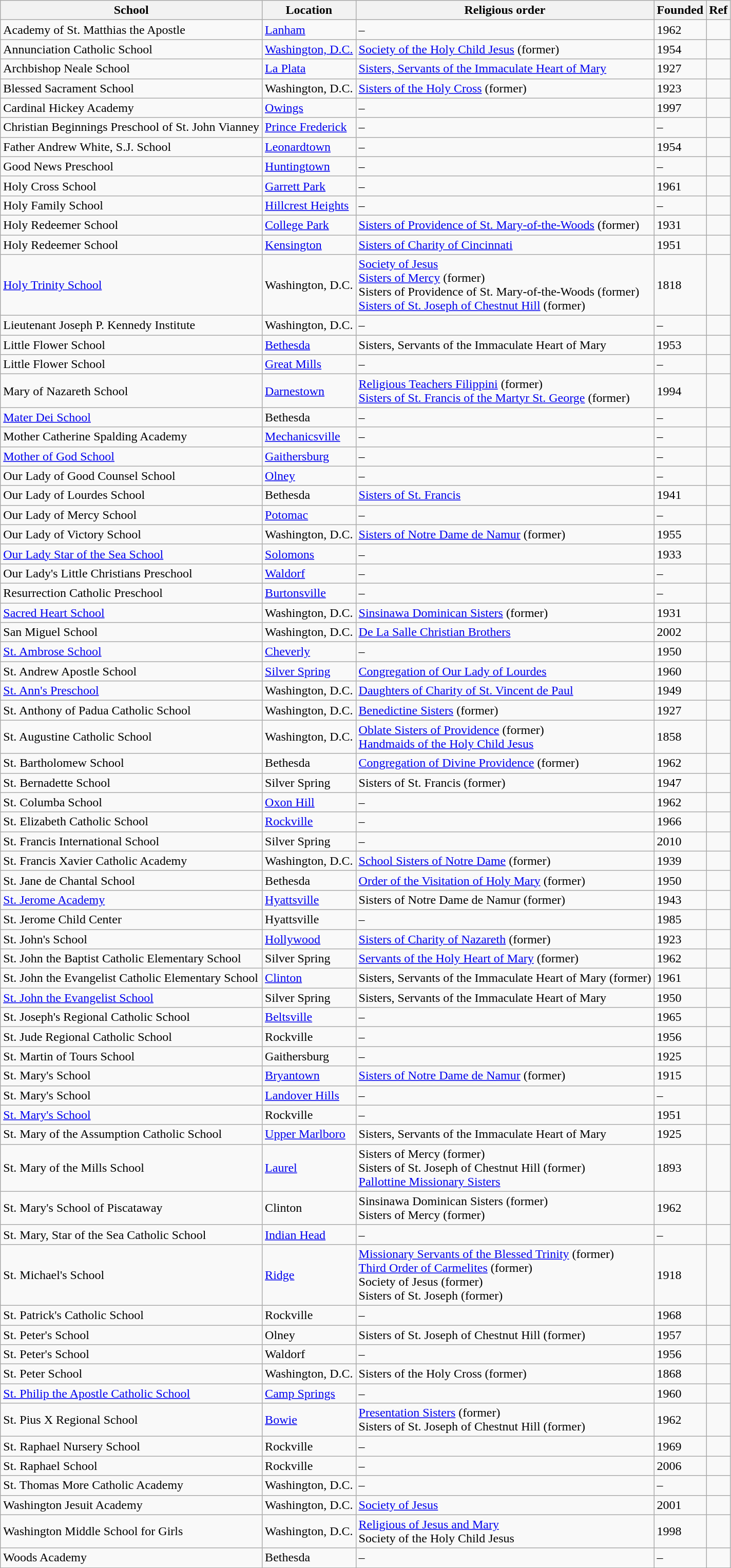<table class="wikitable">
<tr>
<th>School</th>
<th>Location</th>
<th>Religious order</th>
<th>Founded</th>
<th>Ref</th>
</tr>
<tr>
<td>Academy of St. Matthias the Apostle</td>
<td><a href='#'>Lanham</a></td>
<td>–</td>
<td>1962</td>
<td></td>
</tr>
<tr>
<td>Annunciation Catholic School</td>
<td><a href='#'>Washington, D.C.</a></td>
<td><a href='#'>Society of the Holy Child Jesus</a> (former)</td>
<td>1954</td>
<td></td>
</tr>
<tr>
<td>Archbishop Neale School</td>
<td><a href='#'>La Plata</a></td>
<td><a href='#'>Sisters, Servants of the Immaculate Heart of Mary</a></td>
<td>1927</td>
<td></td>
</tr>
<tr>
<td>Blessed Sacrament School</td>
<td>Washington, D.C.</td>
<td><a href='#'>Sisters of the Holy Cross</a> (former)</td>
<td>1923</td>
<td></td>
</tr>
<tr>
<td>Cardinal Hickey Academy</td>
<td><a href='#'>Owings</a></td>
<td>–</td>
<td>1997</td>
<td></td>
</tr>
<tr>
<td>Christian Beginnings Preschool of St. John Vianney</td>
<td><a href='#'>Prince Frederick</a></td>
<td>–</td>
<td>–</td>
<td></td>
</tr>
<tr>
<td>Father Andrew White, S.J. School</td>
<td><a href='#'>Leonardtown</a></td>
<td>–</td>
<td>1954</td>
<td></td>
</tr>
<tr>
<td>Good News Preschool</td>
<td><a href='#'>Huntingtown</a></td>
<td>–</td>
<td>–</td>
<td></td>
</tr>
<tr>
<td>Holy Cross School</td>
<td><a href='#'>Garrett Park</a></td>
<td>–</td>
<td>1961</td>
<td></td>
</tr>
<tr>
<td>Holy Family School</td>
<td><a href='#'>Hillcrest Heights</a></td>
<td>–</td>
<td>–</td>
<td></td>
</tr>
<tr>
<td>Holy Redeemer School</td>
<td><a href='#'>College Park</a></td>
<td><a href='#'>Sisters of Providence of St. Mary-of-the-Woods</a> (former)</td>
<td>1931</td>
<td></td>
</tr>
<tr>
<td>Holy Redeemer School</td>
<td><a href='#'>Kensington</a></td>
<td><a href='#'>Sisters of Charity of Cincinnati</a></td>
<td>1951</td>
<td></td>
</tr>
<tr>
<td><a href='#'>Holy Trinity School</a></td>
<td>Washington, D.C.</td>
<td><a href='#'>Society of Jesus</a><br><a href='#'>Sisters of Mercy</a> (former)<br>Sisters of Providence of St. Mary-of-the-Woods (former)<br><a href='#'>Sisters of St. Joseph of Chestnut Hill</a> (former)</td>
<td>1818</td>
<td></td>
</tr>
<tr>
<td>Lieutenant Joseph P. Kennedy Institute</td>
<td>Washington, D.C.</td>
<td>–</td>
<td>–</td>
<td></td>
</tr>
<tr>
<td>Little Flower School</td>
<td><a href='#'>Bethesda</a></td>
<td>Sisters, Servants of the Immaculate Heart of Mary</td>
<td>1953</td>
<td></td>
</tr>
<tr>
<td>Little Flower School</td>
<td><a href='#'>Great Mills</a></td>
<td>–</td>
<td>–</td>
<td></td>
</tr>
<tr>
<td>Mary of Nazareth School</td>
<td><a href='#'>Darnestown</a></td>
<td><a href='#'>Religious Teachers Filippini</a> (former)<br><a href='#'>Sisters of St. Francis of the Martyr St. George</a> (former)</td>
<td>1994</td>
<td></td>
</tr>
<tr>
<td><a href='#'>Mater Dei School</a></td>
<td>Bethesda</td>
<td>–</td>
<td>–</td>
<td></td>
</tr>
<tr>
<td>Mother Catherine Spalding Academy</td>
<td><a href='#'>Mechanicsville</a></td>
<td>–</td>
<td>–</td>
<td></td>
</tr>
<tr>
<td><a href='#'>Mother of God School</a></td>
<td><a href='#'>Gaithersburg</a></td>
<td>–</td>
<td>–</td>
<td></td>
</tr>
<tr>
<td>Our Lady of Good Counsel School</td>
<td><a href='#'>Olney</a></td>
<td>–</td>
<td>–</td>
<td></td>
</tr>
<tr>
<td>Our Lady of Lourdes School</td>
<td>Bethesda</td>
<td><a href='#'>Sisters of St. Francis</a></td>
<td>1941</td>
<td></td>
</tr>
<tr>
<td>Our Lady of Mercy School</td>
<td><a href='#'>Potomac</a></td>
<td>–</td>
<td>–</td>
<td></td>
</tr>
<tr>
<td>Our Lady of Victory School</td>
<td>Washington, D.C.</td>
<td><a href='#'>Sisters of Notre Dame de Namur</a> (former)</td>
<td>1955</td>
<td></td>
</tr>
<tr>
<td><a href='#'>Our Lady Star of the Sea School</a></td>
<td><a href='#'>Solomons</a></td>
<td>–</td>
<td>1933</td>
<td></td>
</tr>
<tr>
<td>Our Lady's Little Christians Preschool</td>
<td><a href='#'>Waldorf</a></td>
<td>–</td>
<td>–</td>
<td></td>
</tr>
<tr>
<td>Resurrection Catholic Preschool</td>
<td><a href='#'>Burtonsville</a></td>
<td>–</td>
<td>–</td>
<td></td>
</tr>
<tr>
<td><a href='#'>Sacred Heart School</a></td>
<td>Washington, D.C.</td>
<td><a href='#'>Sinsinawa Dominican Sisters</a> (former)</td>
<td>1931</td>
<td></td>
</tr>
<tr>
<td>San Miguel School</td>
<td>Washington, D.C.</td>
<td><a href='#'>De La Salle Christian Brothers</a></td>
<td>2002</td>
<td></td>
</tr>
<tr>
<td><a href='#'>St. Ambrose School</a></td>
<td><a href='#'>Cheverly</a></td>
<td>–</td>
<td>1950</td>
<td></td>
</tr>
<tr>
<td>St. Andrew Apostle School</td>
<td><a href='#'>Silver Spring</a></td>
<td><a href='#'>Congregation of Our Lady of Lourdes</a></td>
<td>1960</td>
<td></td>
</tr>
<tr>
<td><a href='#'>St. Ann's Preschool</a></td>
<td>Washington, D.C.</td>
<td><a href='#'>Daughters of Charity of St. Vincent de Paul</a></td>
<td>1949</td>
<td></td>
</tr>
<tr>
<td>St. Anthony of Padua Catholic School</td>
<td>Washington, D.C.</td>
<td><a href='#'>Benedictine Sisters</a> (former)</td>
<td>1927</td>
<td></td>
</tr>
<tr>
<td>St. Augustine Catholic School</td>
<td>Washington, D.C.</td>
<td><a href='#'>Oblate Sisters of Providence</a> (former)<br><a href='#'>Handmaids of the Holy Child Jesus</a></td>
<td>1858</td>
<td></td>
</tr>
<tr>
<td>St. Bartholomew School</td>
<td>Bethesda</td>
<td><a href='#'>Congregation of Divine Providence</a> (former)</td>
<td>1962</td>
<td></td>
</tr>
<tr>
<td>St. Bernadette School</td>
<td>Silver Spring</td>
<td>Sisters of St. Francis (former)</td>
<td>1947</td>
<td></td>
</tr>
<tr>
<td>St. Columba School</td>
<td><a href='#'>Oxon Hill</a></td>
<td>–</td>
<td>1962</td>
<td></td>
</tr>
<tr>
<td>St. Elizabeth Catholic School</td>
<td><a href='#'>Rockville</a></td>
<td>–</td>
<td>1966</td>
<td></td>
</tr>
<tr>
<td>St. Francis International School</td>
<td>Silver Spring</td>
<td>–</td>
<td>2010</td>
<td></td>
</tr>
<tr>
<td>St. Francis Xavier Catholic Academy</td>
<td>Washington, D.C.</td>
<td><a href='#'>School Sisters of Notre Dame</a> (former)</td>
<td>1939</td>
<td></td>
</tr>
<tr>
<td>St. Jane de Chantal School</td>
<td>Bethesda</td>
<td><a href='#'>Order of the Visitation of Holy Mary</a> (former)</td>
<td>1950</td>
<td></td>
</tr>
<tr>
<td><a href='#'>St. Jerome Academy</a></td>
<td><a href='#'>Hyattsville</a></td>
<td>Sisters of Notre Dame de Namur (former)</td>
<td>1943</td>
<td></td>
</tr>
<tr>
<td>St. Jerome Child Center</td>
<td>Hyattsville</td>
<td>–</td>
<td>1985</td>
<td></td>
</tr>
<tr>
<td>St. John's School</td>
<td><a href='#'>Hollywood</a></td>
<td><a href='#'>Sisters of Charity of Nazareth</a> (former)</td>
<td>1923</td>
<td></td>
</tr>
<tr>
<td>St. John the Baptist Catholic Elementary School</td>
<td>Silver Spring</td>
<td><a href='#'>Servants of the Holy Heart of Mary</a> (former)</td>
<td>1962</td>
<td></td>
</tr>
<tr>
<td>St. John the Evangelist Catholic Elementary School</td>
<td><a href='#'>Clinton</a></td>
<td>Sisters, Servants of the Immaculate Heart of Mary (former)</td>
<td>1961</td>
<td></td>
</tr>
<tr>
<td><a href='#'>St. John the Evangelist School</a></td>
<td>Silver Spring</td>
<td>Sisters, Servants of the Immaculate Heart of Mary</td>
<td>1950</td>
<td></td>
</tr>
<tr>
<td>St. Joseph's Regional Catholic School</td>
<td><a href='#'>Beltsville</a></td>
<td>–</td>
<td>1965</td>
<td></td>
</tr>
<tr>
<td>St. Jude Regional Catholic School</td>
<td>Rockville</td>
<td>–</td>
<td>1956</td>
<td></td>
</tr>
<tr>
<td>St. Martin of Tours School</td>
<td>Gaithersburg</td>
<td>–</td>
<td>1925</td>
<td></td>
</tr>
<tr>
<td>St. Mary's School</td>
<td><a href='#'>Bryantown</a></td>
<td><a href='#'>Sisters of Notre Dame de Namur</a> (former)</td>
<td>1915</td>
<td></td>
</tr>
<tr>
<td>St. Mary's School</td>
<td><a href='#'>Landover Hills</a></td>
<td>–</td>
<td>–</td>
<td></td>
</tr>
<tr>
<td><a href='#'>St. Mary's School</a></td>
<td>Rockville</td>
<td>–</td>
<td>1951</td>
<td></td>
</tr>
<tr>
<td>St. Mary of the Assumption Catholic School</td>
<td><a href='#'>Upper Marlboro</a></td>
<td>Sisters, Servants of the Immaculate Heart of Mary</td>
<td>1925</td>
<td></td>
</tr>
<tr>
<td>St. Mary of the Mills School</td>
<td><a href='#'>Laurel</a></td>
<td>Sisters of Mercy (former)<br>Sisters of St. Joseph of Chestnut Hill (former)<br><a href='#'>Pallottine Missionary Sisters</a></td>
<td>1893</td>
<td></td>
</tr>
<tr>
<td>St. Mary's School of Piscataway</td>
<td>Clinton</td>
<td>Sinsinawa Dominican Sisters (former)<br>Sisters of Mercy (former)</td>
<td>1962</td>
<td></td>
</tr>
<tr>
<td>St. Mary, Star of the Sea Catholic School</td>
<td><a href='#'>Indian Head</a></td>
<td>–</td>
<td>–</td>
<td></td>
</tr>
<tr>
<td>St. Michael's School</td>
<td><a href='#'>Ridge</a></td>
<td><a href='#'>Missionary Servants of the Blessed Trinity</a> (former)<br><a href='#'>Third Order of Carmelites</a> (former)<br>Society of Jesus (former)<br>Sisters of St. Joseph (former)</td>
<td>1918</td>
<td></td>
</tr>
<tr>
<td>St. Patrick's Catholic School</td>
<td>Rockville</td>
<td>–</td>
<td>1968</td>
<td></td>
</tr>
<tr>
<td>St. Peter's School</td>
<td>Olney</td>
<td>Sisters of St. Joseph of Chestnut Hill (former)</td>
<td>1957</td>
<td></td>
</tr>
<tr>
<td>St. Peter's School</td>
<td>Waldorf</td>
<td>–</td>
<td>1956</td>
<td></td>
</tr>
<tr>
<td>St. Peter School</td>
<td>Washington, D.C.</td>
<td>Sisters of the Holy Cross (former)</td>
<td>1868</td>
<td></td>
</tr>
<tr>
<td><a href='#'>St. Philip the Apostle Catholic School</a></td>
<td><a href='#'>Camp Springs</a></td>
<td>–</td>
<td>1960</td>
<td></td>
</tr>
<tr>
<td>St. Pius X Regional School</td>
<td><a href='#'>Bowie</a></td>
<td><a href='#'>Presentation Sisters</a> (former)<br>Sisters of St. Joseph of Chestnut Hill (former)</td>
<td>1962</td>
<td></td>
</tr>
<tr>
<td>St. Raphael Nursery School</td>
<td>Rockville</td>
<td>–</td>
<td>1969</td>
<td></td>
</tr>
<tr>
<td>St. Raphael School</td>
<td>Rockville</td>
<td>–</td>
<td>2006</td>
<td></td>
</tr>
<tr>
<td>St. Thomas More Catholic Academy</td>
<td>Washington, D.C.</td>
<td>–</td>
<td>–</td>
<td></td>
</tr>
<tr>
<td>Washington Jesuit Academy</td>
<td>Washington, D.C.</td>
<td><a href='#'>Society of Jesus</a></td>
<td>2001</td>
<td></td>
</tr>
<tr>
<td>Washington Middle School for Girls</td>
<td>Washington, D.C.</td>
<td><a href='#'>Religious of Jesus and Mary</a><br>Society of the Holy Child Jesus</td>
<td>1998</td>
<td></td>
</tr>
<tr>
<td>Woods Academy</td>
<td>Bethesda</td>
<td>–</td>
<td>–</td>
<td></td>
</tr>
</table>
